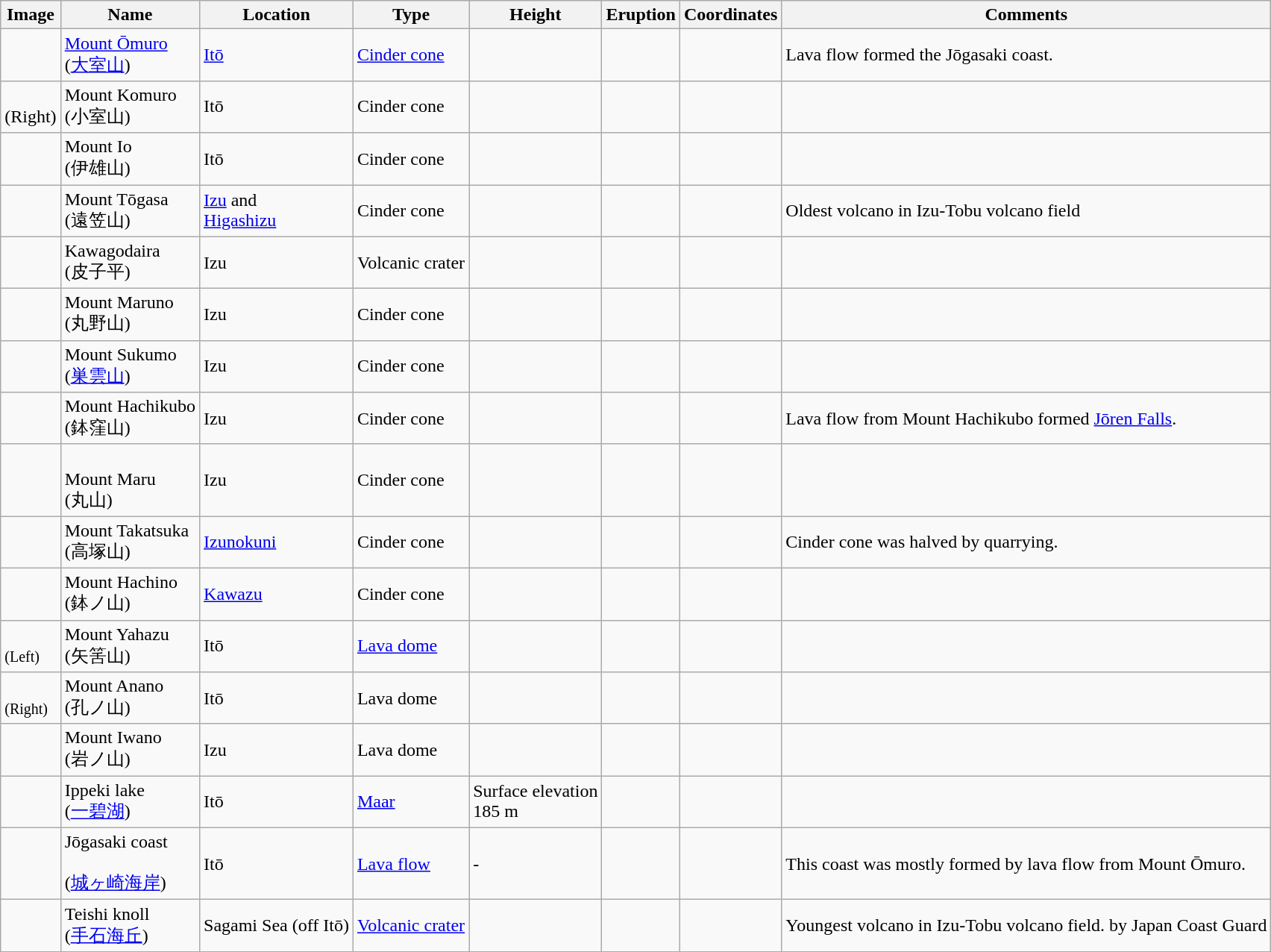<table class="sortable wikitable">
<tr>
<th>Image</th>
<th>Name</th>
<th>Location</th>
<th>Type</th>
<th>Height</th>
<th>Eruption</th>
<th>Coordinates</th>
<th>Comments</th>
</tr>
<tr>
<td></td>
<td><a href='#'>Mount Ōmuro</a><br>(<a href='#'>大室山</a>)</td>
<td><a href='#'>Itō</a></td>
<td><a href='#'>Cinder cone</a></td>
<td></td>
<td></td>
<td></td>
<td>Lava flow formed the Jōgasaki coast.</td>
</tr>
<tr>
<td><br><div>(Right)</div></td>
<td>Mount Komuro<br>(小室山)</td>
<td>Itō</td>
<td>Cinder cone</td>
<td></td>
<td></td>
<td></td>
<td></td>
</tr>
<tr>
<td><div></div></td>
<td>Mount Io<br>(伊雄山)</td>
<td>Itō</td>
<td>Cinder cone</td>
<td></td>
<td></td>
<td></td>
<td></td>
</tr>
<tr>
<td></td>
<td>Mount Tōgasa<br>(遠笠山)</td>
<td><a href='#'>Izu</a> and<br><a href='#'>Higashizu</a></td>
<td>Cinder cone</td>
<td></td>
<td></td>
<td></td>
<td>Oldest volcano in Izu-Tobu volcano field</td>
</tr>
<tr>
<td><div></div></td>
<td>Kawagodaira<br>(皮子平)</td>
<td>Izu</td>
<td>Volcanic crater</td>
<td></td>
<td></td>
<td></td>
<td></td>
</tr>
<tr>
<td></td>
<td>Mount Maruno<br>(丸野山)</td>
<td>Izu</td>
<td>Cinder cone</td>
<td></td>
<td></td>
<td></td>
<td></td>
</tr>
<tr>
<td></td>
<td>Mount Sukumo<br>(<a href='#'>巣雲山</a>)</td>
<td>Izu</td>
<td>Cinder cone</td>
<td></td>
<td></td>
<td></td>
<td></td>
</tr>
<tr>
<td></td>
<td>Mount Hachikubo<br>(鉢窪山)</td>
<td>Izu</td>
<td>Cinder cone</td>
<td></td>
<td></td>
<td></td>
<td>Lava flow from Mount Hachikubo formed <a href='#'>Jōren Falls</a>.</td>
</tr>
<tr>
<td><div></div></td>
<td><br>Mount Maru<br>(丸山)</td>
<td>Izu</td>
<td>Cinder cone</td>
<td></td>
<td></td>
<td></td>
<td></td>
</tr>
<tr>
<td></td>
<td>Mount Takatsuka<br>(高塚山)</td>
<td><a href='#'>Izunokuni</a></td>
<td>Cinder cone</td>
<td></td>
<td></td>
<td></td>
<td>Cinder cone was halved by quarrying.</td>
</tr>
<tr>
<td></td>
<td>Mount Hachino<br>(鉢ノ山)</td>
<td><a href='#'>Kawazu</a></td>
<td>Cinder cone</td>
<td></td>
<td></td>
<td></td>
<td></td>
</tr>
<tr>
<td><br><div><small>(Left)</small></div></td>
<td>Mount Yahazu<br>(矢筈山)</td>
<td>Itō</td>
<td><a href='#'>Lava dome</a></td>
<td></td>
<td></td>
<td></td>
<td></td>
</tr>
<tr>
<td><br><div><small>(Right)</small></div></td>
<td>Mount Anano<br>(孔ノ山)</td>
<td>Itō</td>
<td>Lava dome</td>
<td></td>
<td></td>
<td></td>
<td></td>
</tr>
<tr>
<td><div></div></td>
<td>Mount Iwano<br>(岩ノ山)</td>
<td>Izu</td>
<td>Lava dome</td>
<td></td>
<td></td>
<td></td>
<td></td>
</tr>
<tr>
<td></td>
<td>Ippeki lake<br>(<a href='#'>一碧湖</a>)</td>
<td>Itō</td>
<td><a href='#'>Maar</a></td>
<td>Surface elevation <br>185 m</td>
<td></td>
<td></td>
<td></td>
</tr>
<tr>
<td></td>
<td>Jōgasaki coast<br><br>(<a href='#'>城ヶ崎海岸</a>)</td>
<td>Itō</td>
<td><a href='#'>Lava flow</a></td>
<td><div>-</div></td>
<td><br></td>
<td></td>
<td>This coast was mostly formed by lava flow from Mount Ōmuro.</td>
</tr>
<tr>
<td><div></div></td>
<td>Teishi knoll<br>(<a href='#'>手石海丘</a>)</td>
<td>Sagami Sea (off Itō)</td>
<td><a href='#'>Volcanic crater</a></td>
<td></td>
<td></td>
<td></td>
<td>Youngest volcano in Izu-Tobu volcano field.  by Japan Coast Guard</td>
</tr>
</table>
